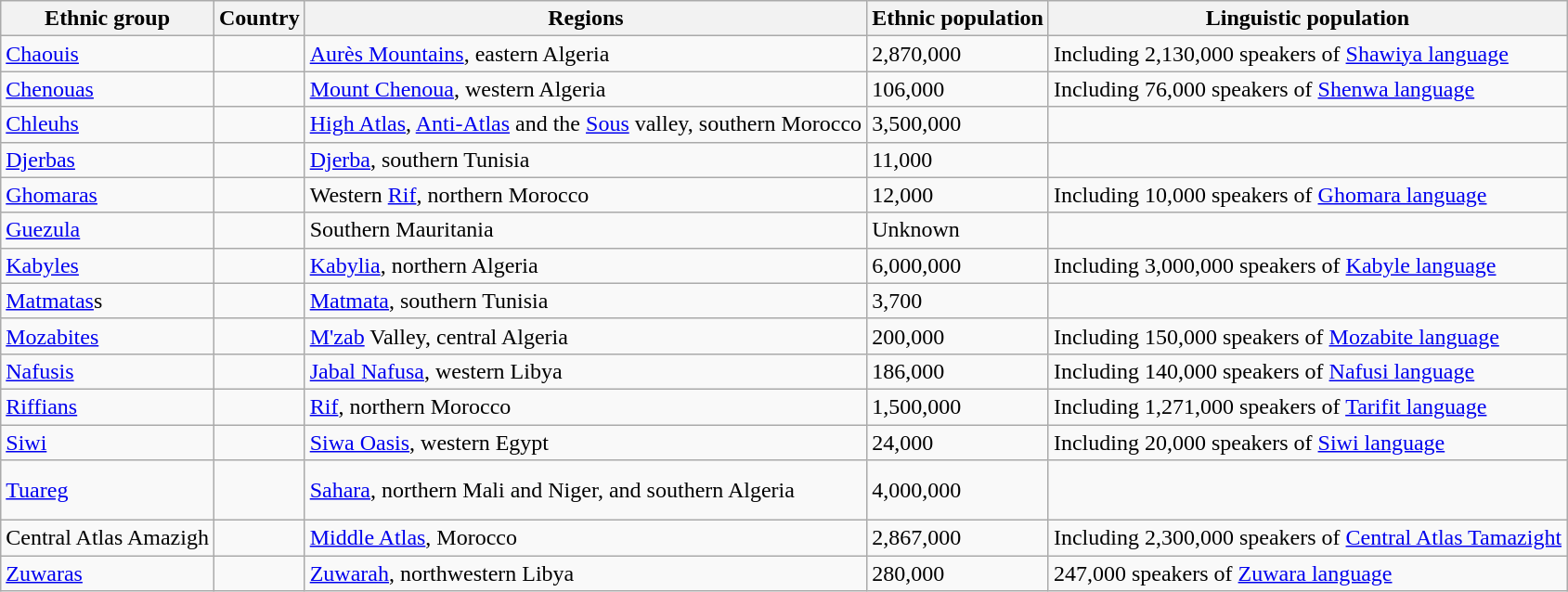<table class="wikitable sortable">
<tr>
<th>Ethnic group</th>
<th>Country</th>
<th>Regions</th>
<th>Ethnic population</th>
<th>Linguistic population</th>
</tr>
<tr>
<td><a href='#'>Chaouis</a></td>
<td></td>
<td><a href='#'>Aurès Mountains</a>, eastern Algeria</td>
<td>2,870,000</td>
<td>Including 2,130,000 speakers of <a href='#'>Shawiya language</a></td>
</tr>
<tr>
<td><a href='#'>Chenouas</a></td>
<td></td>
<td><a href='#'>Mount Chenoua</a>, western Algeria</td>
<td>106,000</td>
<td>Including 76,000 speakers of <a href='#'>Shenwa language</a></td>
</tr>
<tr>
<td><a href='#'>Chleuhs</a></td>
<td></td>
<td><a href='#'>High Atlas</a>, <a href='#'>Anti-Atlas</a> and the <a href='#'>Sous</a> valley, southern Morocco</td>
<td>3,500,000</td>
<td></td>
</tr>
<tr>
<td><a href='#'>Djerbas</a></td>
<td></td>
<td><a href='#'>Djerba</a>, southern Tunisia</td>
<td>11,000</td>
<td></td>
</tr>
<tr>
<td><a href='#'>Ghomaras</a></td>
<td></td>
<td>Western <a href='#'>Rif</a>, northern Morocco</td>
<td>12,000</td>
<td>Including 10,000 speakers of <a href='#'>Ghomara language</a></td>
</tr>
<tr>
<td><a href='#'>Guezula</a></td>
<td></td>
<td>Southern Mauritania</td>
<td>Unknown</td>
<td></td>
</tr>
<tr>
<td><a href='#'>Kabyles</a></td>
<td></td>
<td><a href='#'>Kabylia</a>, northern Algeria</td>
<td>6,000,000</td>
<td>Including 3,000,000 speakers of <a href='#'>Kabyle language</a></td>
</tr>
<tr>
<td><a href='#'>Matmatas</a>s</td>
<td></td>
<td><a href='#'>Matmata</a>, southern Tunisia</td>
<td>3,700</td>
<td></td>
</tr>
<tr>
<td><a href='#'>Mozabites</a></td>
<td></td>
<td><a href='#'>M'zab</a> Valley, central Algeria</td>
<td>200,000</td>
<td>Including 150,000 speakers of <a href='#'>Mozabite language</a></td>
</tr>
<tr>
<td><a href='#'>Nafusis</a></td>
<td></td>
<td><a href='#'>Jabal Nafusa</a>, western Libya</td>
<td>186,000</td>
<td>Including 140,000 speakers of <a href='#'>Nafusi language</a></td>
</tr>
<tr>
<td><a href='#'>Riffians</a></td>
<td></td>
<td><a href='#'>Rif</a>, northern Morocco</td>
<td>1,500,000</td>
<td>Including 1,271,000 speakers of <a href='#'>Tarifit language</a></td>
</tr>
<tr>
<td><a href='#'>Siwi</a></td>
<td></td>
<td><a href='#'>Siwa Oasis</a>, western Egypt</td>
<td>24,000</td>
<td>Including 20,000 speakers of <a href='#'>Siwi language</a></td>
</tr>
<tr>
<td><a href='#'>Tuareg</a></td>
<td><br><br></td>
<td><a href='#'>Sahara</a>, northern Mali and Niger, and southern Algeria</td>
<td>4,000,000</td>
<td></td>
</tr>
<tr>
<td>Central Atlas Amazigh</td>
<td></td>
<td><a href='#'>Middle Atlas</a>, Morocco</td>
<td>2,867,000</td>
<td>Including 2,300,000 speakers of <a href='#'>Central Atlas Tamazight</a></td>
</tr>
<tr>
<td><a href='#'>Zuwaras</a></td>
<td></td>
<td><a href='#'>Zuwarah</a>, northwestern Libya</td>
<td>280,000</td>
<td>247,000 speakers of <a href='#'>Zuwara language</a></td>
</tr>
</table>
